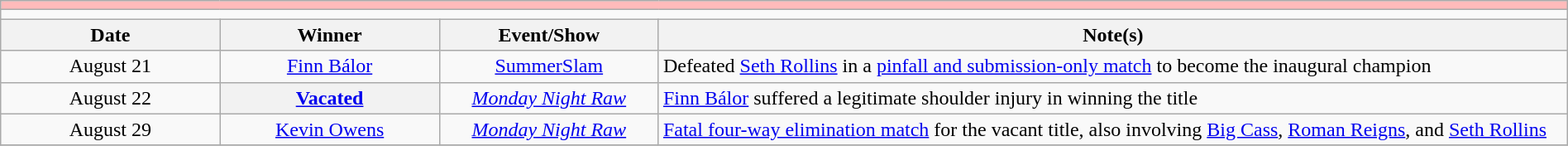<table class="wikitable" style="text-align:center; width:100%;">
<tr style="background:#FBB;">
<td colspan="5"></td>
</tr>
<tr>
<td colspan="5"><strong></strong></td>
</tr>
<tr>
<th width=14%>Date</th>
<th width=14%>Winner</th>
<th width=14%>Event/Show</th>
<th width=58%>Note(s)</th>
</tr>
<tr>
<td>August 21</td>
<td><a href='#'>Finn Bálor</a></td>
<td><a href='#'>SummerSlam</a></td>
<td align=left>Defeated <a href='#'>Seth Rollins</a> in a <a href='#'>pinfall and submission-only match</a> to become the inaugural champion</td>
</tr>
<tr>
<td>August 22</td>
<th><a href='#'>Vacated</a></th>
<td><em><a href='#'>Monday Night Raw</a></em></td>
<td align=left><a href='#'>Finn Bálor</a> suffered a legitimate shoulder injury in winning the title</td>
</tr>
<tr>
<td>August 29</td>
<td><a href='#'>Kevin Owens</a></td>
<td><em><a href='#'>Monday Night Raw</a></em></td>
<td align=left><a href='#'>Fatal four-way elimination match</a> for the vacant title, also involving <a href='#'>Big Cass</a>, <a href='#'>Roman Reigns</a>, and <a href='#'>Seth Rollins</a></td>
</tr>
<tr>
</tr>
</table>
